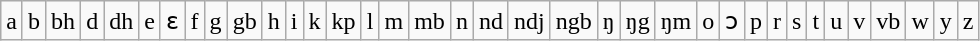<table class="wikitable">
<tr>
<td>a</td>
<td>b</td>
<td>bh</td>
<td>d</td>
<td>dh</td>
<td>e</td>
<td>ɛ</td>
<td>f</td>
<td>g</td>
<td>gb</td>
<td>h</td>
<td>i</td>
<td>k</td>
<td>kp</td>
<td>l</td>
<td>m</td>
<td>mb</td>
<td>n</td>
<td>nd</td>
<td>ndj</td>
<td>ngb</td>
<td>ŋ</td>
<td>ŋg</td>
<td>ŋm</td>
<td>o</td>
<td>ɔ</td>
<td>p</td>
<td>r</td>
<td>s</td>
<td>t</td>
<td>u</td>
<td>v</td>
<td>vb</td>
<td>w</td>
<td>y</td>
<td>z</td>
</tr>
</table>
